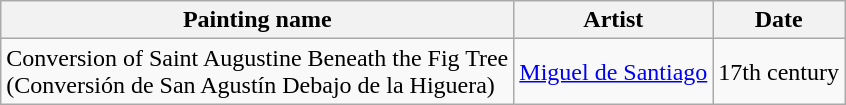<table class="wikitable">
<tr>
<th>Painting name</th>
<th>Artist</th>
<th>Date</th>
</tr>
<tr>
<td>Conversion of Saint Augustine Beneath the Fig Tree<br>(Conversión de San Agustín Debajo de la Higuera)</td>
<td><a href='#'>Miguel de Santiago</a></td>
<td>17th century</td>
</tr>
</table>
